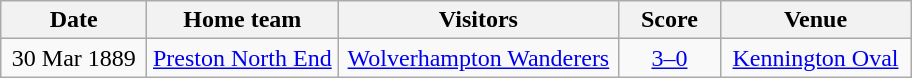<table class="wikitable" style="text-align:center">
<tr>
<th width=90>Date</th>
<th width=120>Home team</th>
<th width=180>Visitors</th>
<th width=60>Score</th>
<th width=120>Venue</th>
</tr>
<tr>
<td>30 Mar 1889</td>
<td><a href='#'>Preston North End</a></td>
<td><a href='#'>Wolverhampton Wanderers</a></td>
<td><a href='#'>3–0</a></td>
<td><a href='#'>Kennington Oval</a></td>
</tr>
</table>
